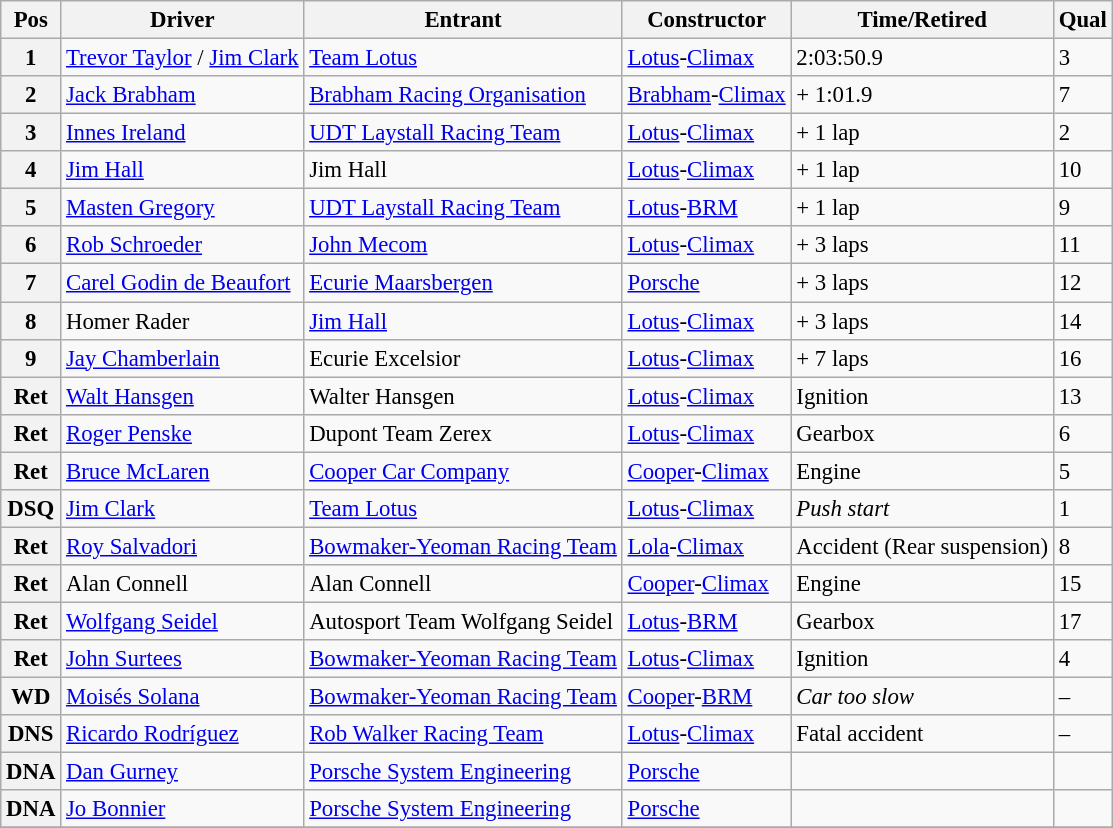<table class="wikitable" style="font-size: 95%;">
<tr>
<th>Pos</th>
<th>Driver</th>
<th>Entrant</th>
<th>Constructor</th>
<th>Time/Retired</th>
<th>Qual</th>
</tr>
<tr>
<th>1</th>
<td> <a href='#'>Trevor Taylor</a> / <a href='#'>Jim Clark</a></td>
<td><a href='#'>Team Lotus</a></td>
<td><a href='#'>Lotus</a>-<a href='#'>Climax</a></td>
<td>2:03:50.9</td>
<td>3</td>
</tr>
<tr>
<th>2</th>
<td> <a href='#'>Jack Brabham</a></td>
<td><a href='#'>Brabham Racing Organisation</a></td>
<td><a href='#'>Brabham</a>-<a href='#'>Climax</a></td>
<td>+ 1:01.9</td>
<td>7</td>
</tr>
<tr>
<th>3</th>
<td> <a href='#'>Innes Ireland</a></td>
<td><a href='#'>UDT Laystall Racing Team</a></td>
<td><a href='#'>Lotus</a>-<a href='#'>Climax</a></td>
<td>+ 1 lap</td>
<td>2</td>
</tr>
<tr>
<th>4</th>
<td> <a href='#'>Jim Hall</a></td>
<td>Jim Hall</td>
<td><a href='#'>Lotus</a>-<a href='#'>Climax</a></td>
<td>+ 1 lap</td>
<td>10</td>
</tr>
<tr>
<th>5</th>
<td> <a href='#'>Masten Gregory</a></td>
<td><a href='#'>UDT Laystall Racing Team</a></td>
<td><a href='#'>Lotus</a>-<a href='#'>BRM</a></td>
<td>+ 1 lap</td>
<td>9</td>
</tr>
<tr>
<th>6</th>
<td> <a href='#'>Rob Schroeder</a></td>
<td><a href='#'>John Mecom</a></td>
<td><a href='#'>Lotus</a>-<a href='#'>Climax</a></td>
<td>+ 3 laps</td>
<td>11</td>
</tr>
<tr>
<th>7</th>
<td> <a href='#'>Carel Godin de Beaufort</a></td>
<td><a href='#'>Ecurie Maarsbergen</a></td>
<td><a href='#'>Porsche</a></td>
<td>+ 3 laps</td>
<td>12</td>
</tr>
<tr>
<th>8</th>
<td> Homer Rader</td>
<td><a href='#'>Jim Hall</a></td>
<td><a href='#'>Lotus</a>-<a href='#'>Climax</a></td>
<td>+ 3 laps</td>
<td>14</td>
</tr>
<tr>
<th>9</th>
<td> <a href='#'>Jay Chamberlain</a></td>
<td>Ecurie Excelsior</td>
<td><a href='#'>Lotus</a>-<a href='#'>Climax</a></td>
<td>+ 7 laps</td>
<td>16</td>
</tr>
<tr>
<th>Ret</th>
<td> <a href='#'>Walt Hansgen</a></td>
<td>Walter Hansgen</td>
<td><a href='#'>Lotus</a>-<a href='#'>Climax</a></td>
<td>Ignition</td>
<td>13</td>
</tr>
<tr>
<th>Ret</th>
<td> <a href='#'>Roger Penske</a></td>
<td>Dupont Team Zerex</td>
<td><a href='#'>Lotus</a>-<a href='#'>Climax</a></td>
<td>Gearbox</td>
<td>6</td>
</tr>
<tr>
<th>Ret</th>
<td> <a href='#'>Bruce McLaren</a></td>
<td><a href='#'>Cooper Car Company</a></td>
<td><a href='#'>Cooper</a>-<a href='#'>Climax</a></td>
<td>Engine</td>
<td>5</td>
</tr>
<tr>
<th>DSQ</th>
<td> <a href='#'>Jim Clark</a></td>
<td><a href='#'>Team Lotus</a></td>
<td><a href='#'>Lotus</a>-<a href='#'>Climax</a></td>
<td><em>Push start</em></td>
<td>1</td>
</tr>
<tr>
<th>Ret</th>
<td> <a href='#'>Roy Salvadori</a></td>
<td><a href='#'>Bowmaker-Yeoman Racing Team</a></td>
<td><a href='#'>Lola</a>-<a href='#'>Climax</a></td>
<td>Accident (Rear suspension)</td>
<td>8</td>
</tr>
<tr>
<th>Ret</th>
<td> Alan Connell</td>
<td>Alan Connell</td>
<td><a href='#'>Cooper</a>-<a href='#'>Climax</a></td>
<td>Engine</td>
<td>15</td>
</tr>
<tr>
<th>Ret</th>
<td> <a href='#'>Wolfgang Seidel</a></td>
<td>Autosport Team Wolfgang Seidel</td>
<td><a href='#'>Lotus</a>-<a href='#'>BRM</a></td>
<td>Gearbox</td>
<td>17</td>
</tr>
<tr>
<th>Ret</th>
<td> <a href='#'>John Surtees</a></td>
<td><a href='#'>Bowmaker-Yeoman Racing Team</a></td>
<td><a href='#'>Lotus</a>-<a href='#'>Climax</a></td>
<td>Ignition</td>
<td>4</td>
</tr>
<tr>
<th>WD</th>
<td> <a href='#'>Moisés Solana</a></td>
<td><a href='#'>Bowmaker-Yeoman Racing Team</a></td>
<td><a href='#'>Cooper</a>-<a href='#'>BRM</a></td>
<td><em>Car too slow</em></td>
<td>–</td>
</tr>
<tr>
<th>DNS</th>
<td> <a href='#'>Ricardo Rodríguez</a></td>
<td><a href='#'>Rob Walker Racing Team</a></td>
<td><a href='#'>Lotus</a>-<a href='#'>Climax</a></td>
<td>Fatal accident</td>
<td>–</td>
</tr>
<tr>
<th>DNA</th>
<td> <a href='#'>Dan Gurney</a></td>
<td><a href='#'>Porsche System Engineering</a></td>
<td><a href='#'>Porsche</a></td>
<td></td>
<td></td>
</tr>
<tr>
<th>DNA</th>
<td> <a href='#'>Jo Bonnier</a></td>
<td><a href='#'>Porsche System Engineering</a></td>
<td><a href='#'>Porsche</a></td>
<td></td>
<td></td>
</tr>
<tr>
</tr>
</table>
